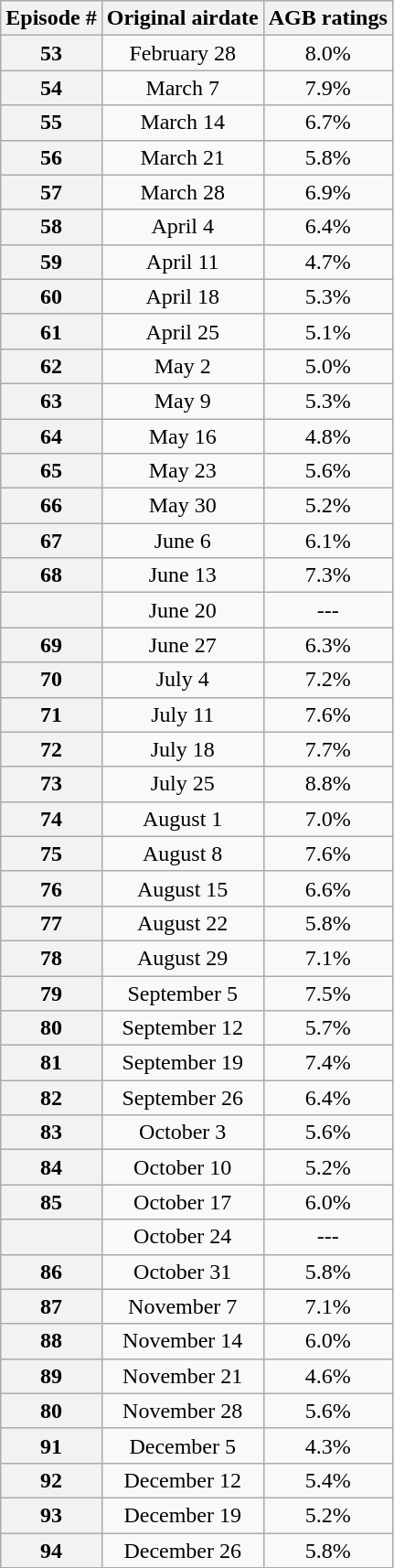<table class="wikitable" style="text-align:center;">
<tr>
<th>Episode #</th>
<th>Original airdate</th>
<th>AGB ratings</th>
</tr>
<tr>
<th>53</th>
<td>February 28</td>
<td>8.0%</td>
</tr>
<tr>
<th>54</th>
<td>March 7</td>
<td>7.9%</td>
</tr>
<tr>
<th>55</th>
<td>March 14</td>
<td>6.7%</td>
</tr>
<tr>
<th>56</th>
<td>March 21</td>
<td>5.8%</td>
</tr>
<tr>
<th>57</th>
<td>March 28</td>
<td>6.9%</td>
</tr>
<tr>
<th>58</th>
<td>April 4</td>
<td>6.4%</td>
</tr>
<tr>
<th>59</th>
<td>April 11</td>
<td>4.7%</td>
</tr>
<tr>
<th>60</th>
<td>April 18</td>
<td>5.3%</td>
</tr>
<tr>
<th>61</th>
<td>April 25</td>
<td>5.1%</td>
</tr>
<tr>
<th>62</th>
<td>May 2</td>
<td>5.0%</td>
</tr>
<tr>
<th>63</th>
<td>May 9</td>
<td>5.3%</td>
</tr>
<tr>
<th>64</th>
<td>May 16</td>
<td>4.8%</td>
</tr>
<tr>
<th>65</th>
<td>May 23</td>
<td>5.6%</td>
</tr>
<tr>
<th>66</th>
<td>May 30</td>
<td>5.2%</td>
</tr>
<tr>
<th>67</th>
<td>June 6</td>
<td>6.1%</td>
</tr>
<tr>
<th>68</th>
<td>June 13</td>
<td>7.3%</td>
</tr>
<tr>
<th></th>
<td>June 20</td>
<td>---</td>
</tr>
<tr>
<th>69</th>
<td>June 27</td>
<td>6.3%</td>
</tr>
<tr>
<th>70</th>
<td>July 4</td>
<td>7.2%</td>
</tr>
<tr>
<th>71</th>
<td>July 11</td>
<td>7.6%</td>
</tr>
<tr>
<th>72</th>
<td>July 18</td>
<td>7.7%</td>
</tr>
<tr>
<th>73</th>
<td>July 25</td>
<td>8.8%</td>
</tr>
<tr>
<th>74</th>
<td>August 1</td>
<td>7.0%</td>
</tr>
<tr>
<th>75</th>
<td>August 8</td>
<td>7.6%</td>
</tr>
<tr>
<th>76</th>
<td>August 15</td>
<td>6.6%</td>
</tr>
<tr>
<th>77</th>
<td>August 22</td>
<td>5.8%</td>
</tr>
<tr>
<th>78</th>
<td>August 29</td>
<td>7.1%</td>
</tr>
<tr>
<th>79</th>
<td>September 5</td>
<td>7.5%</td>
</tr>
<tr>
<th>80</th>
<td>September 12</td>
<td>5.7%</td>
</tr>
<tr>
<th>81</th>
<td>September 19</td>
<td>7.4%</td>
</tr>
<tr>
<th>82</th>
<td>September 26</td>
<td>6.4%</td>
</tr>
<tr>
<th>83</th>
<td>October 3</td>
<td>5.6%</td>
</tr>
<tr>
<th>84</th>
<td>October 10</td>
<td>5.2%</td>
</tr>
<tr>
<th>85</th>
<td>October 17</td>
<td>6.0%</td>
</tr>
<tr>
<th></th>
<td>October 24</td>
<td>---</td>
</tr>
<tr>
<th>86</th>
<td>October 31</td>
<td>5.8%</td>
</tr>
<tr>
<th>87</th>
<td>November 7</td>
<td>7.1%</td>
</tr>
<tr>
<th>88</th>
<td>November 14</td>
<td>6.0%</td>
</tr>
<tr>
<th>89</th>
<td>November 21</td>
<td>4.6%</td>
</tr>
<tr>
<th>80</th>
<td>November 28</td>
<td>5.6%</td>
</tr>
<tr>
<th>91</th>
<td>December 5</td>
<td>4.3%</td>
</tr>
<tr>
<th>92</th>
<td>December 12</td>
<td>5.4%</td>
</tr>
<tr>
<th>93</th>
<td>December 19</td>
<td>5.2%</td>
</tr>
<tr>
<th>94</th>
<td>December 26</td>
<td>5.8%</td>
</tr>
</table>
